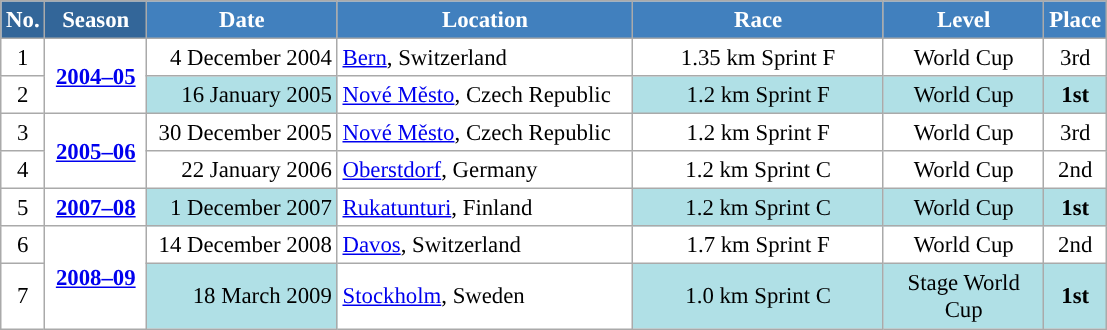<table class="wikitable sortable" style="font-size:95%; text-align:center; border:grey solid 1px; border-collapse:collapse; background:#ffffff;">
<tr style="background:#efefef;">
<th style="background-color:#369; color:white;">No.</th>
<th style="background-color:#369; color:white;">Season</th>
<th style="background-color:#4180be; color:white; width:120px;">Date</th>
<th style="background-color:#4180be; color:white; width:190px;">Location</th>
<th style="background-color:#4180be; color:white; width:160px;">Race</th>
<th style="background-color:#4180be; color:white; width:100px;">Level</th>
<th style="background-color:#4180be; color:white;">Place</th>
</tr>
<tr>
<td align=center>1</td>
<td rowspan=2 align=center><strong> <a href='#'>2004–05</a> </strong></td>
<td align=right>4 December 2004</td>
<td align=left> <a href='#'>Bern</a>, Switzerland</td>
<td>1.35 km Sprint F</td>
<td>World Cup</td>
<td>3rd</td>
</tr>
<tr>
<td align=center>2</td>
<td bgcolor="#BOEOE6" align=right>16 January 2005</td>
<td align=left> <a href='#'>Nové Město</a>, Czech Republic</td>
<td bgcolor="#BOEOE6">1.2 km Sprint F</td>
<td bgcolor="#BOEOE6">World Cup</td>
<td bgcolor="#BOEOE6"><strong>1st</strong></td>
</tr>
<tr>
<td align=center>3</td>
<td rowspan=2 align=center><strong> <a href='#'>2005–06</a> </strong></td>
<td align=right>30 December 2005</td>
<td align=left> <a href='#'>Nové Město</a>, Czech Republic</td>
<td>1.2 km Sprint F</td>
<td>World Cup</td>
<td>3rd</td>
</tr>
<tr>
<td align=center>4</td>
<td align=right>22 January 2006</td>
<td align=left> <a href='#'>Oberstdorf</a>, Germany</td>
<td>1.2 km Sprint C</td>
<td>World Cup</td>
<td>2nd</td>
</tr>
<tr>
<td align=center>5</td>
<td rowspan=1 align=center><strong><a href='#'>2007–08</a></strong></td>
<td bgcolor="#BOEOE6" align=right>1 December 2007</td>
<td align=left> <a href='#'>Rukatunturi</a>, Finland</td>
<td bgcolor="#BOEOE6">1.2 km Sprint C</td>
<td bgcolor="#BOEOE6">World Cup</td>
<td bgcolor="#BOEOE6"><strong>1st</strong></td>
</tr>
<tr>
<td align=center>6</td>
<td rowspan=2 align=center><strong> <a href='#'>2008–09</a> </strong></td>
<td align=right>14 December 2008</td>
<td align=left> <a href='#'>Davos</a>, Switzerland</td>
<td>1.7 km Sprint F</td>
<td>World Cup</td>
<td>2nd</td>
</tr>
<tr>
<td align=center>7</td>
<td bgcolor="#BOEOE6" align=right>18 March 2009</td>
<td align=left> <a href='#'>Stockholm</a>, Sweden</td>
<td bgcolor="#BOEOE6">1.0 km Sprint C</td>
<td bgcolor="#BOEOE6">Stage World Cup</td>
<td bgcolor="#BOEOE6"><strong>1st</strong></td>
</tr>
</table>
